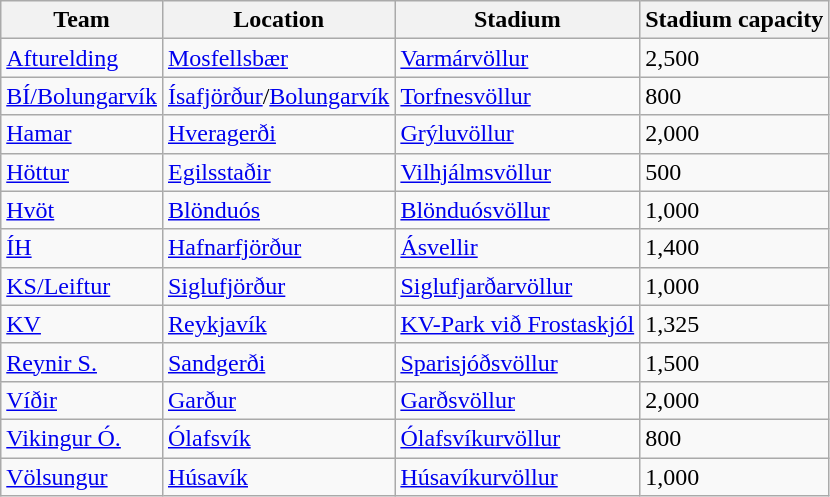<table class="wikitable sortable" style="text-align: left;">
<tr>
<th>Team</th>
<th>Location</th>
<th>Stadium</th>
<th>Stadium capacity</th>
</tr>
<tr>
<td><a href='#'>Afturelding</a></td>
<td><a href='#'>Mosfellsbær</a></td>
<td><a href='#'>Varmárvöllur</a></td>
<td>2,500</td>
</tr>
<tr>
<td><a href='#'>BÍ/Bolungarvík</a></td>
<td><a href='#'>Ísafjörður</a>/<a href='#'>Bolungarvík</a></td>
<td><a href='#'>Torfnesvöllur</a></td>
<td>800</td>
</tr>
<tr>
<td><a href='#'>Hamar</a></td>
<td><a href='#'>Hveragerði</a></td>
<td><a href='#'>Grýluvöllur</a></td>
<td>2,000</td>
</tr>
<tr>
<td><a href='#'>Höttur</a></td>
<td><a href='#'>Egilsstaðir</a></td>
<td><a href='#'>Vilhjálmsvöllur</a></td>
<td>500</td>
</tr>
<tr>
<td><a href='#'>Hvöt</a></td>
<td><a href='#'>Blönduós</a></td>
<td><a href='#'>Blönduósvöllur</a></td>
<td>1,000</td>
</tr>
<tr>
<td><a href='#'>ÍH</a></td>
<td><a href='#'>Hafnarfjörður</a></td>
<td><a href='#'>Ásvellir</a></td>
<td>1,400</td>
</tr>
<tr>
<td><a href='#'>KS/Leiftur</a></td>
<td><a href='#'>Siglufjörður</a></td>
<td><a href='#'>Siglufjarðarvöllur</a></td>
<td>1,000</td>
</tr>
<tr>
<td><a href='#'>KV</a></td>
<td><a href='#'>Reykjavík</a></td>
<td><a href='#'>KV-Park við Frostaskjól</a></td>
<td>1,325</td>
</tr>
<tr>
<td><a href='#'>Reynir S.</a></td>
<td><a href='#'>Sandgerði</a></td>
<td><a href='#'>Sparisjóðsvöllur</a></td>
<td>1,500</td>
</tr>
<tr>
<td><a href='#'>Víðir</a></td>
<td><a href='#'>Garður</a></td>
<td><a href='#'>Garðsvöllur</a></td>
<td>2,000</td>
</tr>
<tr>
<td><a href='#'>Vikingur Ó.</a></td>
<td><a href='#'>Ólafsvík</a></td>
<td><a href='#'>Ólafsvíkurvöllur</a></td>
<td>800</td>
</tr>
<tr>
<td><a href='#'>Völsungur</a></td>
<td><a href='#'>Húsavík</a></td>
<td><a href='#'>Húsavíkurvöllur</a></td>
<td>1,000</td>
</tr>
</table>
